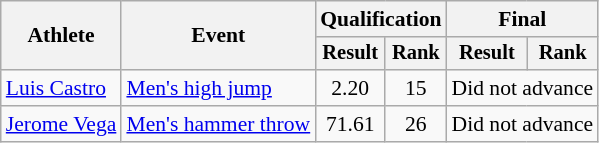<table class=wikitable style="font-size:90%">
<tr>
<th rowspan="2">Athlete</th>
<th rowspan="2">Event</th>
<th colspan="2">Qualification</th>
<th colspan="2">Final</th>
</tr>
<tr style="font-size:95%">
<th>Result</th>
<th>Rank</th>
<th>Result</th>
<th>Rank</th>
</tr>
<tr align=center>
<td align=left><a href='#'>Luis Castro</a></td>
<td align=left><a href='#'>Men's high jump</a></td>
<td>2.20</td>
<td>15</td>
<td colspan=2>Did not advance</td>
</tr>
<tr align=center>
<td align=left><a href='#'>Jerome Vega</a></td>
<td align=left><a href='#'>Men's hammer throw</a></td>
<td>71.61</td>
<td>26</td>
<td colspan=2>Did not advance</td>
</tr>
</table>
